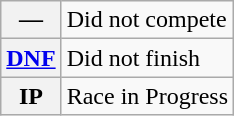<table class="wikitable">
<tr>
<th scope="row">—</th>
<td>Did not compete</td>
</tr>
<tr>
<th scope="row"><a href='#'>DNF</a></th>
<td>Did not finish</td>
</tr>
<tr>
<th scope="row">IP</th>
<td>Race in Progress</td>
</tr>
</table>
